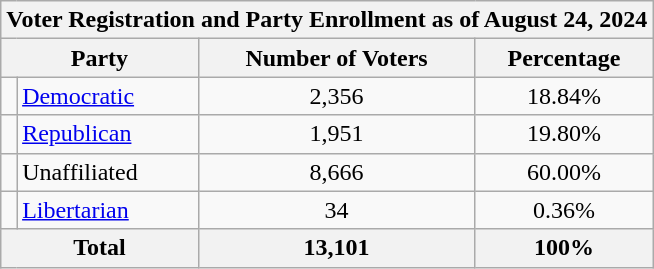<table class=wikitable>
<tr>
<th colspan = 6>Voter Registration and Party Enrollment as of August 24, 2024</th>
</tr>
<tr>
<th colspan = 2>Party</th>
<th>Number of Voters</th>
<th>Percentage</th>
</tr>
<tr>
<td></td>
<td><a href='#'>Democratic</a></td>
<td align = center>2,356</td>
<td align = center>18.84%</td>
</tr>
<tr>
<td></td>
<td><a href='#'>Republican</a></td>
<td align = center>1,951</td>
<td align = center>19.80%</td>
</tr>
<tr>
<td></td>
<td>Unaffiliated</td>
<td align = center>8,666</td>
<td align = center>60.00%</td>
</tr>
<tr>
<td></td>
<td><a href='#'>Libertarian</a></td>
<td align = center>34</td>
<td align = center>0.36%</td>
</tr>
<tr>
<th colspan = 2>Total</th>
<th align = center>13,101</th>
<th align = center>100%</th>
</tr>
</table>
